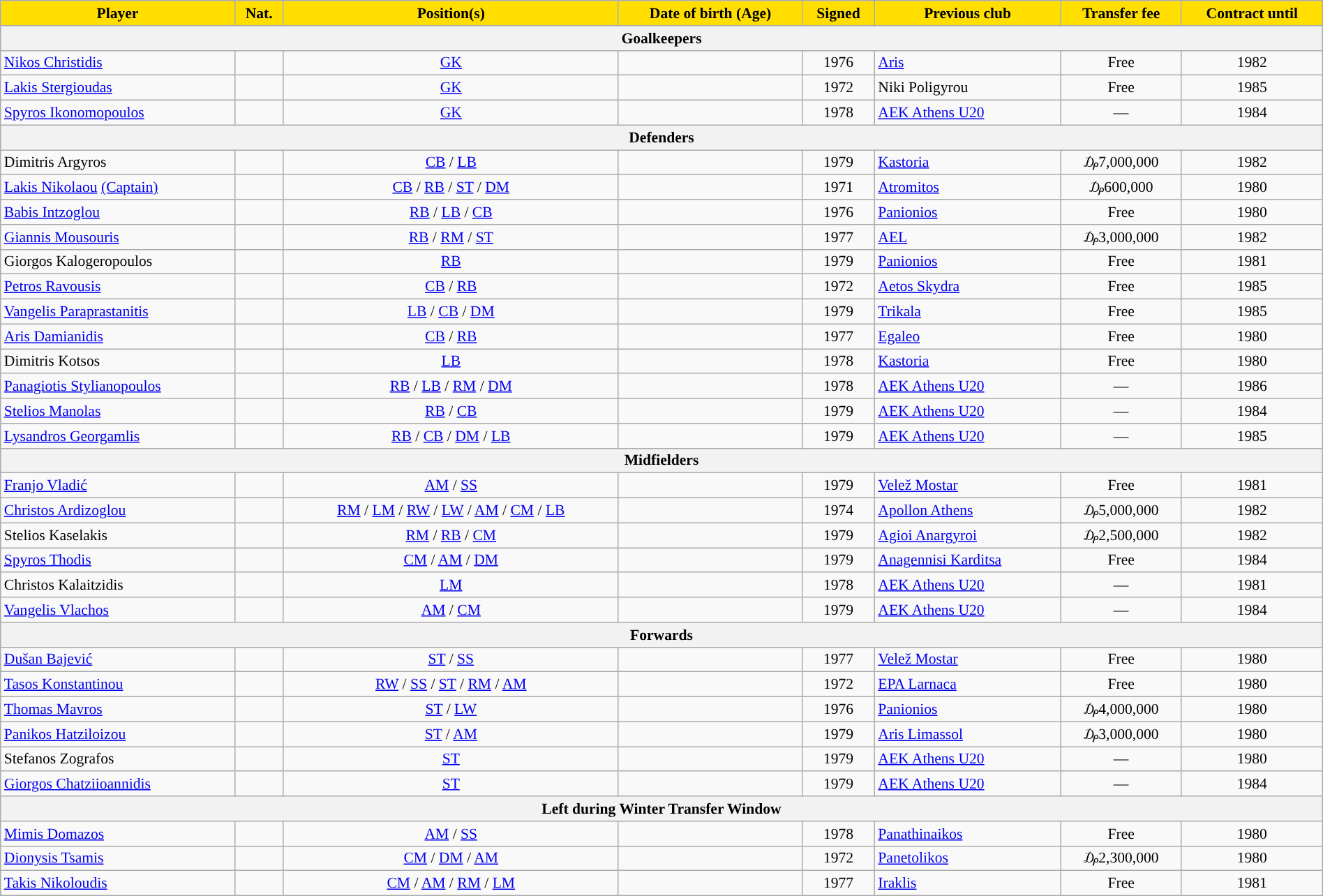<table class="wikitable" style="text-align:center; font-size:90%;width:100%;">
<tr>
<th style="background:#FFDE00">Player</th>
<th style="background:#FFDE00">Nat.</th>
<th style="background:#FFDE00">Position(s)</th>
<th style="background:#FFDE00">Date of birth (Age)</th>
<th style="background:#FFDE00">Signed</th>
<th style="background:#FFDE00">Previous club</th>
<th style="background:#FFDE00">Transfer fee</th>
<th style="background:#FFDE00">Contract until</th>
</tr>
<tr>
<th colspan="8">Goalkeepers</th>
</tr>
<tr>
<td align=left><a href='#'>Nikos Christidis</a></td>
<td></td>
<td><a href='#'>GK</a></td>
<td></td>
<td>1976</td>
<td align=left> <a href='#'>Aris</a></td>
<td>Free</td>
<td>1982</td>
</tr>
<tr>
<td align=left><a href='#'>Lakis Stergioudas</a></td>
<td></td>
<td><a href='#'>GK</a></td>
<td></td>
<td>1972</td>
<td align=left> Niki Poligyrou</td>
<td>Free</td>
<td>1985</td>
</tr>
<tr>
<td align=left><a href='#'>Spyros Ikonomopoulos</a></td>
<td></td>
<td><a href='#'>GK</a></td>
<td></td>
<td>1978</td>
<td align=left> <a href='#'>AEK Athens U20</a></td>
<td>—</td>
<td>1984</td>
</tr>
<tr>
<th colspan="8">Defenders</th>
</tr>
<tr>
<td align=left>Dimitris Argyros</td>
<td></td>
<td><a href='#'>CB</a> / <a href='#'>LB</a></td>
<td></td>
<td>1979</td>
<td align=left> <a href='#'>Kastoria</a></td>
<td>₯7,000,000</td>
<td>1982</td>
</tr>
<tr>
<td align=left><a href='#'>Lakis Nikolaou</a> <a href='#'>(Captain)</a></td>
<td></td>
<td><a href='#'>CB</a> / <a href='#'>RB</a> / <a href='#'>ST</a> / <a href='#'>DM</a></td>
<td></td>
<td>1971</td>
<td align=left> <a href='#'>Atromitos</a></td>
<td>₯600,000</td>
<td>1980</td>
</tr>
<tr>
<td align=left><a href='#'>Babis Intzoglou</a></td>
<td></td>
<td><a href='#'>RB</a> / <a href='#'>LB</a> / <a href='#'>CB</a></td>
<td></td>
<td>1976</td>
<td align=left> <a href='#'>Panionios</a></td>
<td>Free</td>
<td>1980</td>
</tr>
<tr>
<td align=left><a href='#'>Giannis Mousouris</a></td>
<td></td>
<td><a href='#'>RB</a> / <a href='#'>RM</a> / <a href='#'>ST</a></td>
<td></td>
<td>1977</td>
<td align=left> <a href='#'>AEL</a></td>
<td>₯3,000,000</td>
<td>1982</td>
</tr>
<tr>
<td align=left>Giorgos Kalogeropoulos</td>
<td></td>
<td><a href='#'>RB</a></td>
<td></td>
<td>1979</td>
<td align=left> <a href='#'>Panionios</a></td>
<td>Free</td>
<td>1981</td>
</tr>
<tr>
<td align=left><a href='#'>Petros Ravousis</a></td>
<td></td>
<td><a href='#'>CB</a> / <a href='#'>RB</a></td>
<td></td>
<td>1972</td>
<td align=left> <a href='#'>Aetos Skydra</a></td>
<td>Free</td>
<td>1985</td>
</tr>
<tr>
<td align=left><a href='#'>Vangelis Paraprastanitis</a></td>
<td></td>
<td><a href='#'>LB</a> / <a href='#'>CB</a> / <a href='#'>DM</a></td>
<td></td>
<td>1979</td>
<td align=left> <a href='#'>Trikala</a></td>
<td>Free</td>
<td>1985</td>
</tr>
<tr>
<td align=left><a href='#'>Aris Damianidis</a></td>
<td></td>
<td><a href='#'>CB</a> / <a href='#'>RB</a></td>
<td></td>
<td>1977</td>
<td align=left> <a href='#'>Egaleo</a></td>
<td>Free</td>
<td>1980</td>
</tr>
<tr>
<td align=left>Dimitris Kotsos</td>
<td></td>
<td><a href='#'>LB</a></td>
<td></td>
<td>1978</td>
<td align=left> <a href='#'>Kastoria</a></td>
<td>Free</td>
<td>1980</td>
</tr>
<tr>
<td align=left><a href='#'>Panagiotis Stylianopoulos</a></td>
<td></td>
<td><a href='#'>RB</a> / <a href='#'>LB</a> / <a href='#'>RM</a> / <a href='#'>DM</a></td>
<td></td>
<td>1978</td>
<td align=left> <a href='#'>AEK Athens U20</a></td>
<td>—</td>
<td>1986</td>
</tr>
<tr>
<td align=left><a href='#'>Stelios Manolas</a></td>
<td></td>
<td><a href='#'>RB</a> / <a href='#'>CB</a></td>
<td></td>
<td>1979</td>
<td align=left> <a href='#'>AEK Athens U20</a></td>
<td>—</td>
<td>1984</td>
</tr>
<tr>
<td align=left><a href='#'>Lysandros Georgamlis</a></td>
<td></td>
<td><a href='#'>RB</a> / <a href='#'>CB</a> / <a href='#'>DM</a> / <a href='#'>LB</a></td>
<td></td>
<td>1979</td>
<td align=left> <a href='#'>AEK Athens U20</a></td>
<td>—</td>
<td>1985</td>
</tr>
<tr>
<th colspan="8">Midfielders</th>
</tr>
<tr>
<td align=left><a href='#'>Franjo Vladić</a></td>
<td></td>
<td><a href='#'>AM</a> / <a href='#'>SS</a></td>
<td></td>
<td>1979</td>
<td align=left> <a href='#'>Velež Mostar</a></td>
<td>Free</td>
<td>1981</td>
</tr>
<tr>
<td align=left><a href='#'>Christos Ardizoglou</a></td>
<td></td>
<td><a href='#'>RM</a> / <a href='#'>LM</a> / <a href='#'>RW</a> / <a href='#'>LW</a>  / <a href='#'>AM</a> / <a href='#'>CM</a> / <a href='#'>LB</a></td>
<td></td>
<td>1974</td>
<td align=left> <a href='#'>Apollon Athens</a></td>
<td>₯5,000,000</td>
<td>1982</td>
</tr>
<tr>
<td align=left>Stelios Kaselakis</td>
<td></td>
<td><a href='#'>RM</a> / <a href='#'>RB</a> / <a href='#'>CM</a></td>
<td></td>
<td>1979</td>
<td align=left> <a href='#'>Agioi Anargyroi</a></td>
<td>₯2,500,000</td>
<td>1982</td>
</tr>
<tr>
<td align=left><a href='#'>Spyros Thodis</a></td>
<td></td>
<td><a href='#'>CM</a> / <a href='#'>AM</a> / <a href='#'>DM</a></td>
<td></td>
<td>1979</td>
<td align=left> <a href='#'>Anagennisi Karditsa</a></td>
<td>Free</td>
<td>1984</td>
</tr>
<tr>
<td align=left>Christos Kalaitzidis</td>
<td></td>
<td><a href='#'>LM</a></td>
<td></td>
<td>1978</td>
<td align=left> <a href='#'>AEK Athens U20</a></td>
<td>—</td>
<td>1981</td>
</tr>
<tr>
<td align=left><a href='#'>Vangelis Vlachos</a></td>
<td></td>
<td><a href='#'>AM</a> / <a href='#'>CM</a></td>
<td></td>
<td>1979</td>
<td align=left> <a href='#'>AEK Athens U20</a></td>
<td>—</td>
<td>1984</td>
</tr>
<tr>
<th colspan="8">Forwards</th>
</tr>
<tr>
<td align=left><a href='#'>Dušan Bajević</a></td>
<td></td>
<td><a href='#'>ST</a> / <a href='#'>SS</a></td>
<td></td>
<td>1977</td>
<td align=left> <a href='#'>Velež Mostar</a></td>
<td>Free</td>
<td>1980</td>
</tr>
<tr>
<td align=left><a href='#'>Tasos Konstantinou</a></td>
<td></td>
<td><a href='#'>RW</a> / <a href='#'>SS</a> / <a href='#'>ST</a> / <a href='#'>RM</a> / <a href='#'>AM</a></td>
<td></td>
<td>1972</td>
<td align=left> <a href='#'>EPA Larnaca</a></td>
<td>Free</td>
<td>1980</td>
</tr>
<tr>
<td align=left><a href='#'>Thomas Mavros</a></td>
<td></td>
<td><a href='#'>ST</a> / <a href='#'>LW</a></td>
<td></td>
<td>1976</td>
<td align=left> <a href='#'>Panionios</a></td>
<td>₯4,000,000</td>
<td>1980</td>
</tr>
<tr>
<td align=left><a href='#'>Panikos Hatziloizou</a></td>
<td></td>
<td><a href='#'>ST</a> / <a href='#'>AM</a></td>
<td></td>
<td>1979</td>
<td align=left> <a href='#'>Aris Limassol</a></td>
<td>₯3,000,000</td>
<td>1980</td>
</tr>
<tr>
<td align=left>Stefanos Zografos</td>
<td></td>
<td><a href='#'>ST</a></td>
<td></td>
<td>1979</td>
<td align=left> <a href='#'>AEK Athens U20</a></td>
<td>—</td>
<td>1980</td>
</tr>
<tr>
<td align=left><a href='#'>Giorgos Chatziioannidis</a></td>
<td></td>
<td><a href='#'>ST</a></td>
<td></td>
<td>1979</td>
<td align=left> <a href='#'>AEK Athens U20</a></td>
<td>—</td>
<td>1984</td>
</tr>
<tr>
<th colspan="8">Left during Winter Transfer Window</th>
</tr>
<tr>
<td align=left><a href='#'>Mimis Domazos</a></td>
<td></td>
<td><a href='#'>AM</a> / <a href='#'>SS</a></td>
<td></td>
<td>1978</td>
<td align=left> <a href='#'>Panathinaikos</a></td>
<td>Free</td>
<td>1980</td>
</tr>
<tr>
<td align=left><a href='#'>Dionysis Tsamis</a></td>
<td></td>
<td><a href='#'>CM</a> / <a href='#'>DM</a> / <a href='#'>AM</a></td>
<td></td>
<td>1972</td>
<td align=left> <a href='#'>Panetolikos</a></td>
<td>₯2,300,000</td>
<td>1980</td>
</tr>
<tr>
<td align=left><a href='#'>Takis Nikoloudis</a></td>
<td></td>
<td><a href='#'>CM</a> / <a href='#'>AM</a> / <a href='#'>RM</a> / <a href='#'>LM</a></td>
<td></td>
<td>1977</td>
<td align=left> <a href='#'>Iraklis</a></td>
<td>Free</td>
<td>1981</td>
</tr>
</table>
